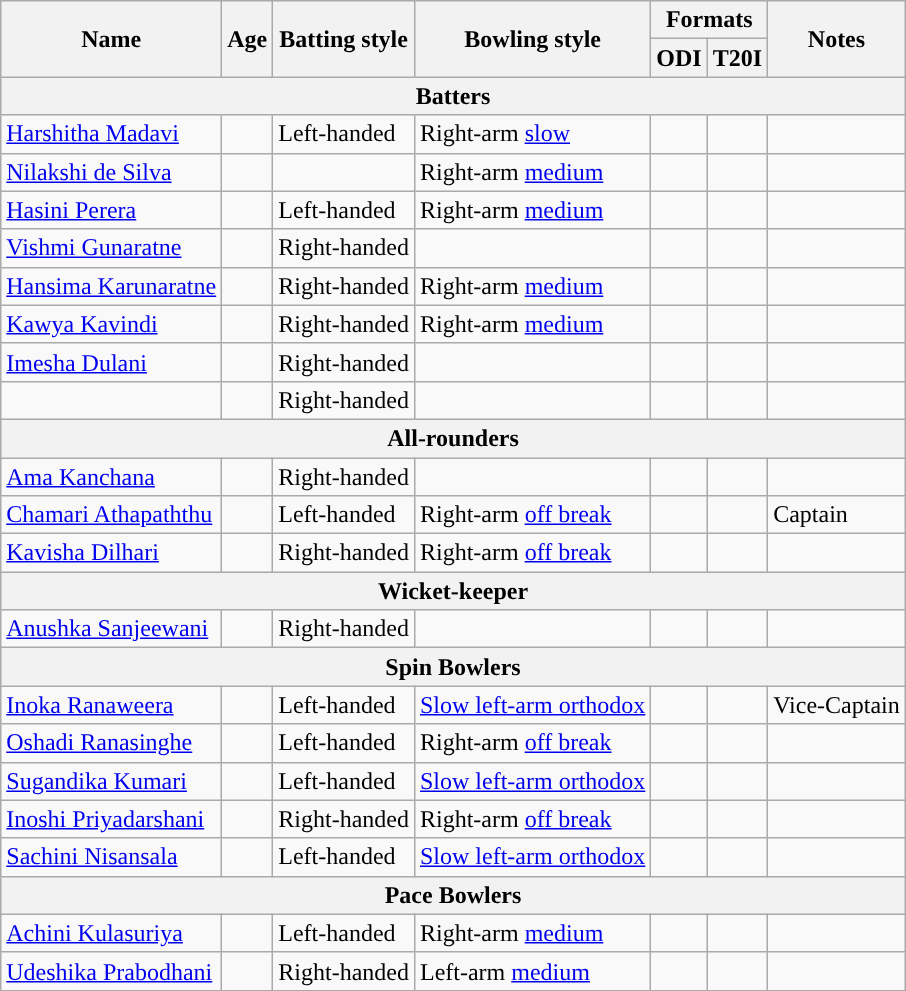<table class="wikitable"">
<tr>
<th rowspan=2>Name</th>
<th rowspan=2>Age</th>
<th rowspan=2>Batting style</th>
<th rowspan=2>Bowling style</th>
<th colspan=2>Formats</th>
<th rowspan=2>Notes</th>
</tr>
<tr>
<th>ODI</th>
<th>T20I</th>
</tr>
<tr>
<th colspan="7">Batters</th>
</tr>
<tr>
<td><a href='#'>Harshitha Madavi</a></td>
<td></td>
<td>Left-handed</td>
<td>Right-arm <a href='#'>slow</a></td>
<td></td>
<td></td>
<td></td>
</tr>
<tr>
<td><a href='#'>Nilakshi de Silva</a></td>
<td></td>
<td></td>
<td>Right-arm <a href='#'>medium</a></td>
<td></td>
<td></td>
<td></td>
</tr>
<tr>
<td><a href='#'>Hasini Perera</a></td>
<td></td>
<td>Left-handed</td>
<td>Right-arm <a href='#'>medium</a></td>
<td></td>
<td></td>
<td></td>
</tr>
<tr>
<td><a href='#'>Vishmi Gunaratne</a></td>
<td></td>
<td>Right-handed</td>
<td></td>
<td></td>
<td></td>
<td></td>
</tr>
<tr>
<td><a href='#'>Hansima Karunaratne</a></td>
<td></td>
<td>Right-handed</td>
<td>Right-arm <a href='#'>medium</a></td>
<td></td>
<td></td>
<td></td>
</tr>
<tr>
<td><a href='#'>Kawya Kavindi</a></td>
<td></td>
<td>Right-handed</td>
<td>Right-arm <a href='#'>medium</a></td>
<td></td>
<td></td>
<td></td>
</tr>
<tr>
<td><a href='#'>Imesha Dulani</a></td>
<td></td>
<td>Right-handed</td>
<td></td>
<td></td>
<td></td>
<td></td>
</tr>
<tr>
<td></td>
<td></td>
<td>Right-handed</td>
<td></td>
<td></td>
<td></td>
<td></td>
</tr>
<tr>
<th colspan="7">All-rounders</th>
</tr>
<tr>
<td><a href='#'>Ama Kanchana</a></td>
<td></td>
<td>Right-handed</td>
<td></td>
<td></td>
<td></td>
<td></td>
</tr>
<tr>
<td><a href='#'>Chamari Athapaththu</a></td>
<td></td>
<td>Left-handed</td>
<td>Right-arm <a href='#'>off break</a></td>
<td></td>
<td></td>
<td>Captain</td>
</tr>
<tr>
<td><a href='#'>Kavisha Dilhari</a></td>
<td></td>
<td>Right-handed</td>
<td>Right-arm <a href='#'>off break</a></td>
<td></td>
<td></td>
<td></td>
</tr>
<tr>
<th colspan="7">Wicket-keeper</th>
</tr>
<tr>
<td><a href='#'>Anushka Sanjeewani</a></td>
<td></td>
<td>Right-handed</td>
<td></td>
<td></td>
<td></td>
<td></td>
</tr>
<tr>
<th colspan="7">Spin Bowlers</th>
</tr>
<tr>
<td><a href='#'>Inoka Ranaweera</a></td>
<td></td>
<td>Left-handed</td>
<td><a href='#'>Slow left-arm orthodox</a></td>
<td></td>
<td></td>
<td>Vice-Captain</td>
</tr>
<tr>
<td><a href='#'>Oshadi Ranasinghe</a></td>
<td></td>
<td>Left-handed</td>
<td>Right-arm <a href='#'>off break</a></td>
<td></td>
<td></td>
<td></td>
</tr>
<tr>
<td><a href='#'>Sugandika Kumari</a></td>
<td></td>
<td>Left-handed</td>
<td><a href='#'>Slow left-arm orthodox</a></td>
<td></td>
<td></td>
<td></td>
</tr>
<tr>
<td><a href='#'>Inoshi Priyadarshani</a></td>
<td></td>
<td>Right-handed</td>
<td>Right-arm <a href='#'>off break</a></td>
<td></td>
<td></td>
<td></td>
</tr>
<tr>
<td><a href='#'>Sachini Nisansala</a></td>
<td></td>
<td>Left-handed</td>
<td><a href='#'>Slow left-arm orthodox</a></td>
<td></td>
<td></td>
<td></td>
</tr>
<tr>
<th colspan="7">Pace Bowlers</th>
</tr>
<tr>
<td><a href='#'>Achini Kulasuriya</a></td>
<td></td>
<td>Left-handed</td>
<td>Right-arm <a href='#'>medium</a></td>
<td></td>
<td></td>
<td></td>
</tr>
<tr>
<td><a href='#'>Udeshika Prabodhani</a></td>
<td></td>
<td>Right-handed</td>
<td>Left-arm <a href='#'>medium</a></td>
<td></td>
<td></td>
<td></td>
</tr>
</table>
